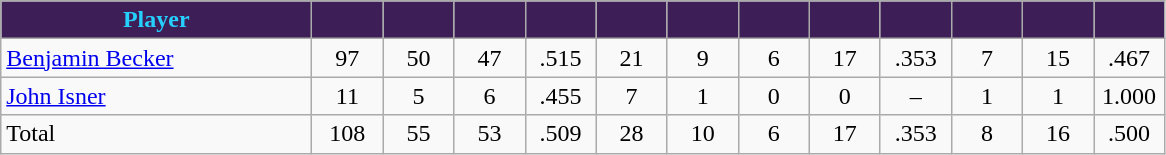<table class="wikitable" style="text-align:center">
<tr>
<th style="background:#3d1e56; color:#25d0ff" width="200px">Player</th>
<th style="background:#3d1e56; color:#25d0ff" width="40px"></th>
<th style="background:#3d1e56; color:#25d0ff" width="40px"></th>
<th style="background:#3d1e56; color:#25d0ff" width="40px"></th>
<th style="background:#3d1e56; color:#25d0ff" width="40px"></th>
<th style="background:#3d1e56; color:#25d0ff" width="40px"></th>
<th style="background:#3d1e56; color:#25d0ff" width="40px"></th>
<th style="background:#3d1e56; color:#25d0ff" width="40px"></th>
<th style="background:#3d1e56; color:#25d0ff" width="40px"></th>
<th style="background:#3d1e56; color:#25d0ff" width="40px"></th>
<th style="background:#3d1e56; color:#25d0ff" width="40px"></th>
<th style="background:#3d1e56; color:#25d0ff" width="40px"></th>
<th style="background:#3d1e56; color:#25d0ff" width="40px"></th>
</tr>
<tr>
<td style="text-align:left"><a href='#'>Benjamin Becker</a></td>
<td>97</td>
<td>50</td>
<td>47</td>
<td>.515</td>
<td>21</td>
<td>9</td>
<td>6</td>
<td>17</td>
<td>.353</td>
<td>7</td>
<td>15</td>
<td>.467</td>
</tr>
<tr>
<td style="text-align:left"><a href='#'>John Isner</a></td>
<td>11</td>
<td>5</td>
<td>6</td>
<td>.455</td>
<td>7</td>
<td>1</td>
<td>0</td>
<td>0</td>
<td>–</td>
<td>1</td>
<td>1</td>
<td>1.000</td>
</tr>
<tr>
<td style="text-align:left">Total</td>
<td>108</td>
<td>55</td>
<td>53</td>
<td>.509</td>
<td>28</td>
<td>10</td>
<td>6</td>
<td>17</td>
<td>.353</td>
<td>8</td>
<td>16</td>
<td>.500</td>
</tr>
</table>
